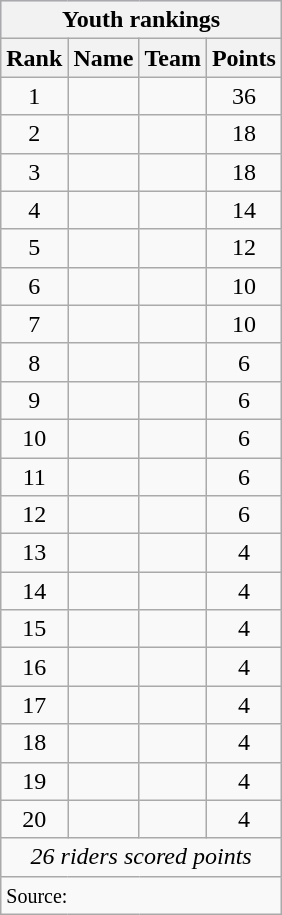<table class="wikitable">
<tr style="background:#ccf;">
<th colspan=4>Youth rankings</th>
</tr>
<tr>
<th>Rank</th>
<th>Name</th>
<th>Team</th>
<th>Points</th>
</tr>
<tr>
<td align=center>1</td>
<td> </td>
<td></td>
<td align=center>36</td>
</tr>
<tr>
<td align=center>2</td>
<td></td>
<td></td>
<td align=center>18</td>
</tr>
<tr>
<td align=center>3</td>
<td></td>
<td></td>
<td align=center>18</td>
</tr>
<tr>
<td align=center>4</td>
<td></td>
<td></td>
<td align=center>14</td>
</tr>
<tr>
<td align=center>5</td>
<td></td>
<td></td>
<td align=center>12</td>
</tr>
<tr>
<td align=center>6</td>
<td></td>
<td></td>
<td align=center>10</td>
</tr>
<tr>
<td align=center>7</td>
<td></td>
<td></td>
<td align=center>10</td>
</tr>
<tr>
<td align=center>8</td>
<td></td>
<td></td>
<td align=center>6</td>
</tr>
<tr>
<td align=center>9</td>
<td></td>
<td></td>
<td align=center>6</td>
</tr>
<tr>
<td align=center>10</td>
<td></td>
<td></td>
<td align=center>6</td>
</tr>
<tr>
<td align=center>11</td>
<td></td>
<td></td>
<td align=center>6</td>
</tr>
<tr>
<td align=center>12</td>
<td></td>
<td></td>
<td align=center>6</td>
</tr>
<tr>
<td align=center>13</td>
<td></td>
<td></td>
<td align=center>4</td>
</tr>
<tr>
<td align=center>14</td>
<td></td>
<td></td>
<td align=center>4</td>
</tr>
<tr>
<td align=center>15</td>
<td></td>
<td></td>
<td align=center>4</td>
</tr>
<tr>
<td align=center>16</td>
<td></td>
<td></td>
<td align=center>4</td>
</tr>
<tr>
<td align=center>17</td>
<td></td>
<td></td>
<td align=center>4</td>
</tr>
<tr>
<td align=center>18</td>
<td></td>
<td></td>
<td align=center>4</td>
</tr>
<tr>
<td align=center>19</td>
<td></td>
<td></td>
<td align=center>4</td>
</tr>
<tr>
<td align=center>20</td>
<td></td>
<td></td>
<td align=center>4</td>
</tr>
<tr>
<td align=center colspan=4><em>26 riders scored points</em></td>
</tr>
<tr>
<td colspan=4><small>Source:</small></td>
</tr>
</table>
